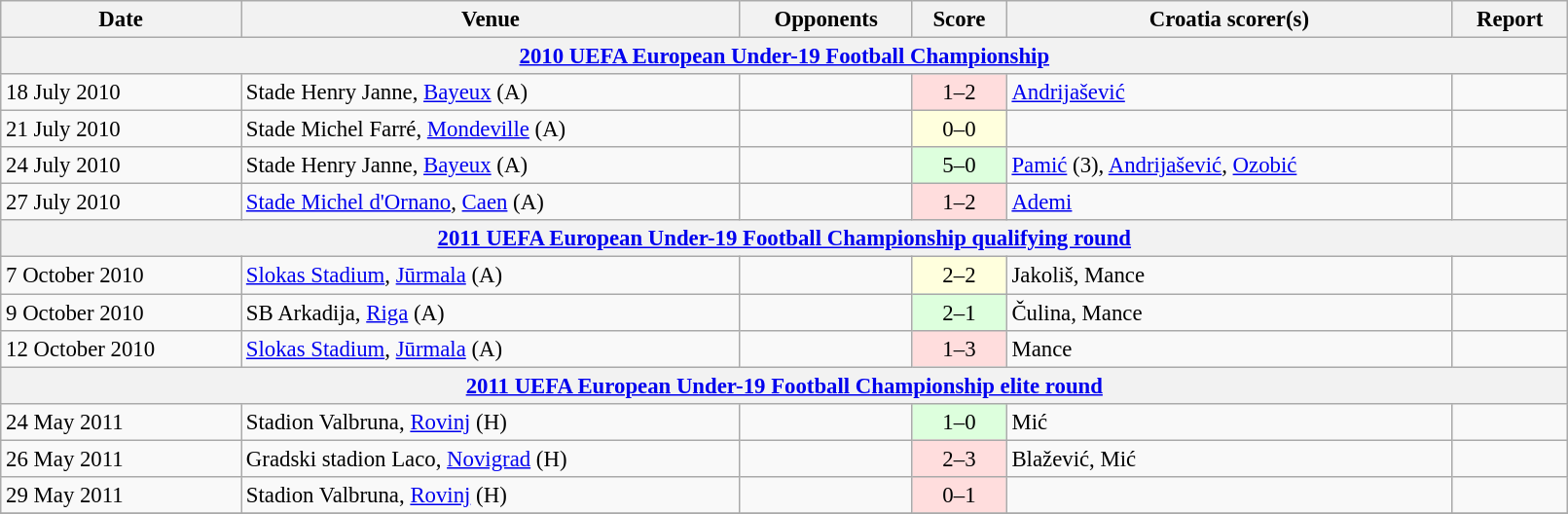<table class="wikitable" width=85%; style="font-size:95%;">
<tr>
<th>Date</th>
<th>Venue</th>
<th>Opponents</th>
<th>Score</th>
<th>Croatia scorer(s)</th>
<th>Report</th>
</tr>
<tr>
<th colspan=7><a href='#'>2010 UEFA European Under-19 Football Championship</a></th>
</tr>
<tr>
<td>18 July 2010</td>
<td>Stade Henry Janne, <a href='#'>Bayeux</a> (A)</td>
<td></td>
<td align=center bgcolor=ffdddd>1–2</td>
<td><a href='#'>Andrijašević</a></td>
<td></td>
</tr>
<tr>
<td>21 July 2010</td>
<td>Stade Michel Farré, <a href='#'>Mondeville</a> (A)</td>
<td></td>
<td align=center bgcolor=ffffdd>0–0</td>
<td></td>
<td></td>
</tr>
<tr>
<td>24 July 2010</td>
<td>Stade Henry Janne, <a href='#'>Bayeux</a> (A)</td>
<td></td>
<td align=center bgcolor=ddffdd>5–0</td>
<td><a href='#'>Pamić</a> (3), <a href='#'>Andrijašević</a>, <a href='#'>Ozobić</a></td>
<td></td>
</tr>
<tr>
<td>27 July 2010</td>
<td><a href='#'>Stade Michel d'Ornano</a>, <a href='#'>Caen</a> (A)</td>
<td></td>
<td align=center bgcolor=ffdddd>1–2</td>
<td><a href='#'>Ademi</a></td>
<td></td>
</tr>
<tr>
<th colspan=7><a href='#'>2011 UEFA European Under-19 Football Championship qualifying round</a></th>
</tr>
<tr>
<td>7 October 2010</td>
<td><a href='#'>Slokas Stadium</a>, <a href='#'>Jūrmala</a> (A)</td>
<td></td>
<td align=center bgcolor=ffffdd>2–2</td>
<td>Jakoliš, Mance</td>
<td></td>
</tr>
<tr>
<td>9 October 2010</td>
<td>SB Arkadija, <a href='#'>Riga</a> (A)</td>
<td></td>
<td align=center bgcolor=ddffdd>2–1</td>
<td>Čulina, Mance</td>
<td></td>
</tr>
<tr>
<td>12 October 2010</td>
<td><a href='#'>Slokas Stadium</a>, <a href='#'>Jūrmala</a> (A)</td>
<td></td>
<td align=center bgcolor=ffdddd>1–3</td>
<td>Mance</td>
<td></td>
</tr>
<tr>
<th colspan=7><a href='#'>2011 UEFA European Under-19 Football Championship elite round</a></th>
</tr>
<tr>
<td>24 May 2011</td>
<td>Stadion Valbruna, <a href='#'>Rovinj</a> (H)</td>
<td></td>
<td align=center bgcolor=ddffdd>1–0</td>
<td>Mić</td>
<td></td>
</tr>
<tr>
<td>26 May 2011</td>
<td>Gradski stadion Laco, <a href='#'>Novigrad</a> (H)</td>
<td></td>
<td align=center bgcolor=ffdddd>2–3</td>
<td>Blažević, Mić</td>
<td></td>
</tr>
<tr>
<td>29 May 2011</td>
<td>Stadion Valbruna, <a href='#'>Rovinj</a> (H)</td>
<td></td>
<td align=center bgcolor=ffdddd>0–1</td>
<td></td>
<td></td>
</tr>
<tr>
</tr>
</table>
